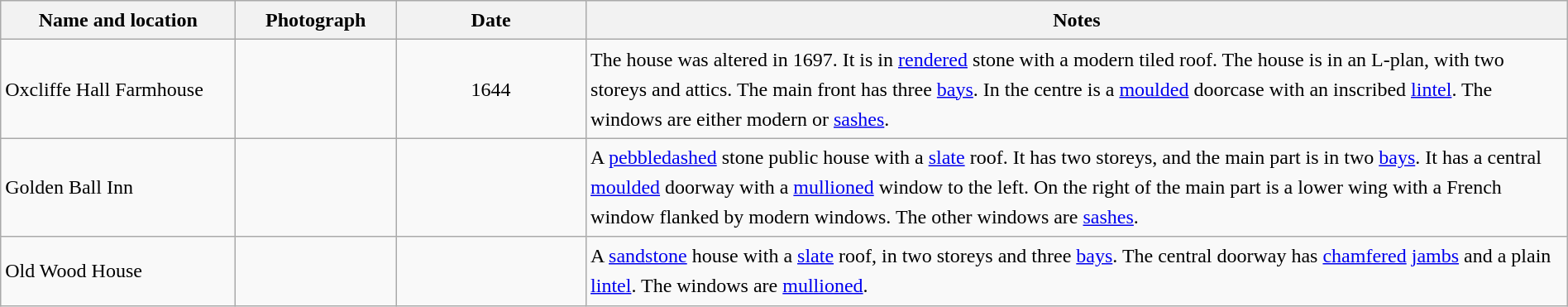<table class="wikitable sortable plainrowheaders" style="width:100%;border:0px;text-align:left;line-height:150%;">
<tr>
<th scope="col"  style="width:150px">Name and location</th>
<th scope="col"  style="width:100px" class="unsortable">Photograph</th>
<th scope="col"  style="width:120px">Date</th>
<th scope="col"  style="width:650px" class="unsortable">Notes</th>
</tr>
<tr>
<td>Oxcliffe Hall Farmhouse<br><small></small></td>
<td></td>
<td align="center">1644</td>
<td>The house was altered in 1697.  It is in <a href='#'>rendered</a> stone with a modern tiled roof. The house is in an L-plan, with two storeys and attics.  The main front has three <a href='#'>bays</a>.  In the centre is a <a href='#'>moulded</a> doorcase with an inscribed <a href='#'>lintel</a>.  The windows are either modern or <a href='#'>sashes</a>.</td>
</tr>
<tr>
<td>Golden Ball Inn<br><small></small></td>
<td></td>
<td align="center"></td>
<td>A <a href='#'>pebbledashed</a> stone public house with a <a href='#'>slate</a> roof.  It has two storeys, and the main part is in two <a href='#'>bays</a>.  It has a central <a href='#'>moulded</a> doorway with a <a href='#'>mullioned</a> window to the left.  On the right of the main part is a lower wing with a French window flanked by modern windows.  The other windows are <a href='#'>sashes</a>.</td>
</tr>
<tr>
<td>Old Wood House<br><small></small></td>
<td></td>
<td align="center"></td>
<td>A <a href='#'>sandstone</a> house with a <a href='#'>slate</a> roof, in two storeys and three <a href='#'>bays</a>.  The central doorway has <a href='#'>chamfered</a> <a href='#'>jambs</a> and a plain <a href='#'>lintel</a>.  The windows are <a href='#'>mullioned</a>.</td>
</tr>
<tr>
</tr>
</table>
